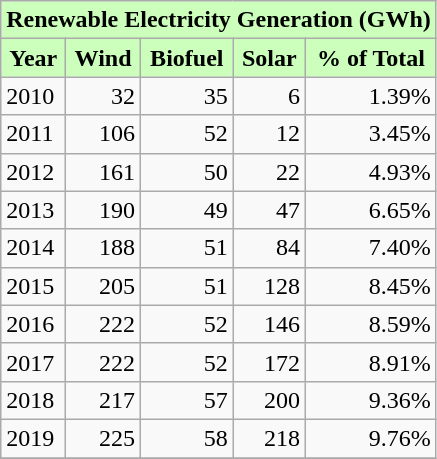<table class="wikitable">
<tr>
<th colspan="5" align="center" style="background-color: #cfb;">Renewable Electricity Generation (GWh)</th>
</tr>
<tr>
<th style="background-color: #cfb;">Year</th>
<th style="background-color: #cfb;">Wind</th>
<th style="background-color: #cfb;">Biofuel</th>
<th style="background-color: #cfb;">Solar</th>
<th style="background-color: #cfb;">% of Total</th>
</tr>
<tr --->
<td align="left">2010</td>
<td align="right">32</td>
<td align="right">35</td>
<td align="right">6</td>
<td align="right">1.39%</td>
</tr>
<tr ---->
<td align="left">2011</td>
<td align="right">106</td>
<td align="right">52</td>
<td align="right">12</td>
<td align="right">3.45%</td>
</tr>
<tr ---->
<td align="left">2012</td>
<td align="right">161</td>
<td align="right">50</td>
<td align="right">22</td>
<td align="right">4.93%</td>
</tr>
<tr ---->
<td align="left">2013</td>
<td align="right">190</td>
<td align="right">49</td>
<td align="right">47</td>
<td align="right">6.65%</td>
</tr>
<tr ---->
<td align="left">2014</td>
<td align="right">188</td>
<td align="right">51</td>
<td align="right">84</td>
<td align="right">7.40%</td>
</tr>
<tr ---->
<td align="left">2015</td>
<td align="right">205</td>
<td align="right">51</td>
<td align="right">128</td>
<td align="right">8.45%</td>
</tr>
<tr ---->
<td align="left">2016</td>
<td align="right">222</td>
<td align="right">52</td>
<td align="right">146</td>
<td align="right">8.59%</td>
</tr>
<tr ---->
<td align="left">2017</td>
<td align="right">222</td>
<td align="right">52</td>
<td align="right">172</td>
<td align="right">8.91%</td>
</tr>
<tr ---->
<td align="left">2018</td>
<td align="right">217</td>
<td align="right">57</td>
<td align="right">200</td>
<td align="right">9.36%</td>
</tr>
<tr ---->
<td align="left">2019</td>
<td align="right">225</td>
<td align="right">58</td>
<td align="right">218</td>
<td align="right">9.76%</td>
</tr>
<tr ---->
</tr>
</table>
